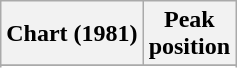<table class="wikitable plainrowheaders sortable" style="text-align:center;">
<tr>
<th>Chart (1981)</th>
<th>Peak<br>position</th>
</tr>
<tr>
</tr>
<tr>
</tr>
</table>
